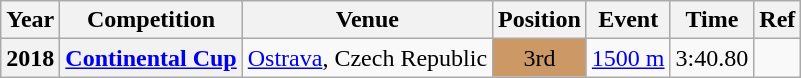<table class="wikitable sortable">
<tr>
<th scope="col">Year</th>
<th scope="col">Competition</th>
<th scope="col">Venue</th>
<th scope="col">Position</th>
<th scope="col">Event</th>
<th scope="col">Time</th>
<th>Ref</th>
</tr>
<tr>
<th scope="row">2018</th>
<th scope="row"><a href='#'>Continental Cup</a></th>
<td><a href='#'>Ostrava</a>, Czech Republic</td>
<td style="text-align:center" bgcolor=cc9966>3rd</td>
<td><a href='#'>1500 m</a></td>
<td>3:40.80</td>
<td></td>
</tr>
</table>
